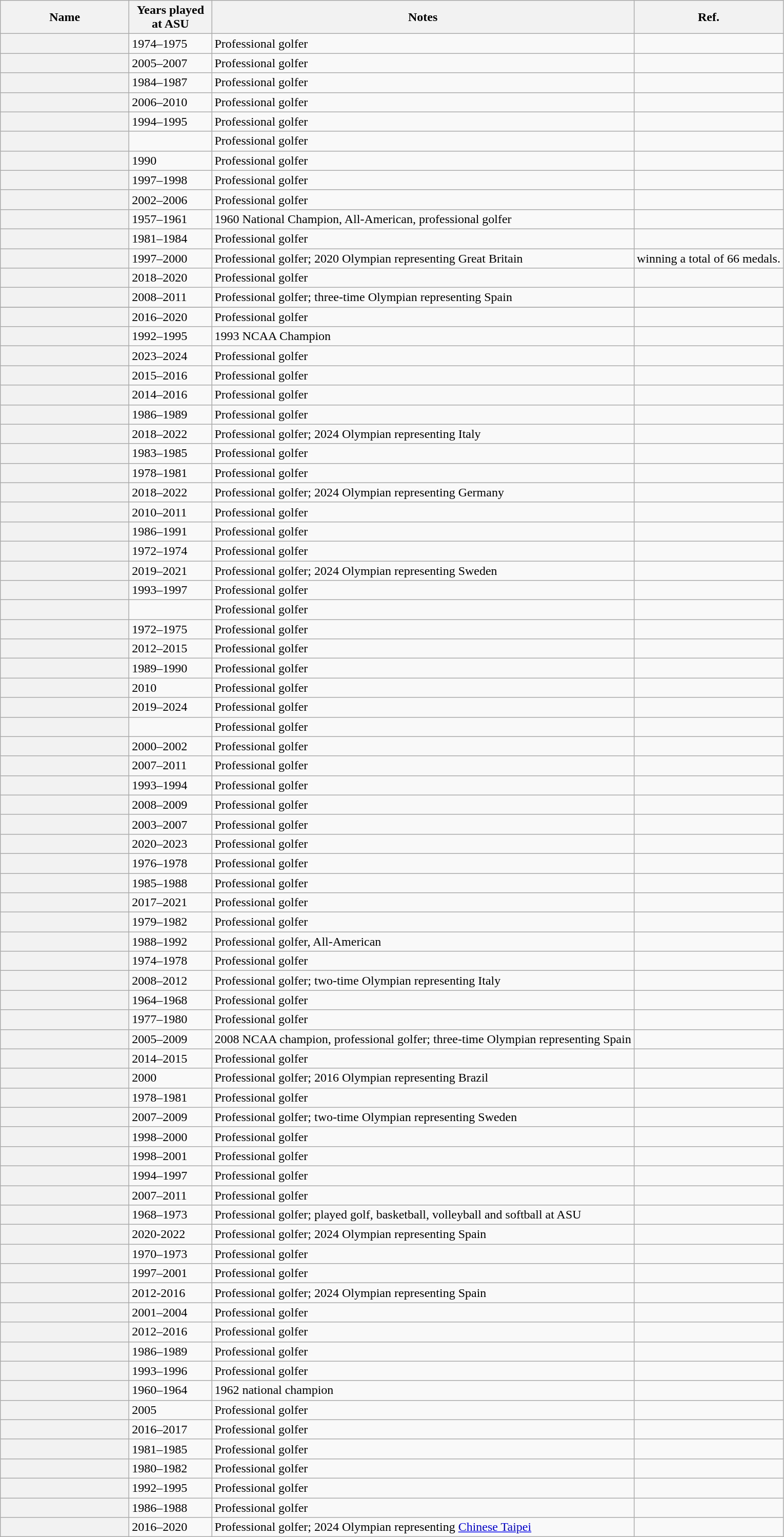<table class="wikitable sortable">
<tr>
<th scope = "col" width="160">Name</th>
<th scope = "col" width="100">Years played at ASU</th>
<th scope = "col" width="*" class="unsortable">Notes</th>
<th scope = "col" width="*" class="unsortable">Ref.</th>
</tr>
<tr>
<th scope = "row"></th>
<td>1974–1975</td>
<td>Professional golfer</td>
<td></td>
</tr>
<tr>
<th scope = "row"></th>
<td>2005–2007</td>
<td>Professional golfer</td>
<td></td>
</tr>
<tr>
<th scope = "row"></th>
<td>1984–1987</td>
<td>Professional golfer</td>
<td><br>
</td>
</tr>
<tr>
<th scope = "row"></th>
<td>2006–2010</td>
<td>Professional golfer</td>
<td></td>
</tr>
<tr>
<th scope = "row"></th>
<td>1994–1995</td>
<td>Professional golfer</td>
<td></td>
</tr>
<tr>
<th scope = "row"> </th>
<td></td>
<td>Professional golfer</td>
<td></td>
</tr>
<tr>
<th scope = "row"></th>
<td>1990</td>
<td>Professional golfer</td>
<td></td>
</tr>
<tr>
<th scope = "row"></th>
<td>1997–1998</td>
<td>Professional golfer</td>
<td></td>
</tr>
<tr>
<th scope = "row"></th>
<td>2002–2006</td>
<td>Professional golfer</td>
<td></td>
</tr>
<tr>
<th scope = "row"></th>
<td>1957–1961</td>
<td>1960 National Champion, All-American, professional golfer</td>
<td></td>
</tr>
<tr>
<th scope = "row"></th>
<td>1981–1984</td>
<td>Professional golfer</td>
<td></td>
</tr>
<tr>
<th scope = "row"></th>
<td>1997–2000</td>
<td>Professional golfer; 2020 Olympian representing Great Britain</td>
<td> winning a total of 66 medals.</td>
</tr>
<tr>
<th scope = "row"></th>
<td>2018–2020</td>
<td>Professional golfer</td>
<td></td>
</tr>
<tr>
<th scope = "row"></th>
<td>2008–2011</td>
<td>Professional golfer; three-time Olympian representing Spain</td>
<td></td>
</tr>
<tr>
</tr>
<tr>
<th scope = "row"></th>
<td>2016–2020</td>
<td>Professional golfer</td>
<td></td>
</tr>
<tr>
<th scope = "row"></th>
<td>1992–1995</td>
<td>1993 NCAA Champion</td>
<td></td>
</tr>
<tr>
<th scope = "row"></th>
<td>2023–2024</td>
<td>Professional golfer</td>
<td></td>
</tr>
<tr>
<th scope = "row"></th>
<td>2015–2016</td>
<td>Professional golfer</td>
<td></td>
</tr>
<tr>
<th scope = "row"></th>
<td>2014–2016</td>
<td>Professional golfer</td>
<td></td>
</tr>
<tr>
<th scope = "row"></th>
<td>1986–1989</td>
<td>Professional golfer</td>
<td></td>
</tr>
<tr>
<th scope = "row"></th>
<td>2018–2022</td>
<td>Professional golfer; 2024 Olympian representing Italy</td>
<td></td>
</tr>
<tr>
<th scope = "row"></th>
<td>1983–1985</td>
<td>Professional golfer</td>
<td></td>
</tr>
<tr>
<th scope = "row"></th>
<td>1978–1981</td>
<td>Professional golfer</td>
<td></td>
</tr>
<tr>
<th scope = "row"></th>
<td>2018–2022</td>
<td>Professional golfer; 2024 Olympian representing Germany</td>
<td></td>
</tr>
<tr>
<th scope = "row"></th>
<td>2010–2011</td>
<td>Professional golfer</td>
<td></td>
</tr>
<tr>
<th scope = "row"></th>
<td>1986–1991</td>
<td>Professional golfer</td>
<td></td>
</tr>
<tr>
<th scope = "row"></th>
<td>1972–1974</td>
<td>Professional golfer</td>
<td></td>
</tr>
<tr>
<th scope = "row"></th>
<td>2019–2021</td>
<td>Professional golfer; 2024 Olympian representing Sweden</td>
<td></td>
</tr>
<tr>
<th scope = "row"></th>
<td>1993–1997</td>
<td>Professional golfer</td>
<td></td>
</tr>
<tr>
<th scope = "row"></th>
<td></td>
<td>Professional golfer</td>
<td></td>
</tr>
<tr>
<th scope = "row"></th>
<td>1972–1975</td>
<td>Professional golfer</td>
<td></td>
</tr>
<tr>
<th scope = "row"></th>
<td>2012–2015</td>
<td>Professional golfer</td>
<td></td>
</tr>
<tr>
<th scope = "row"></th>
<td>1989–1990</td>
<td>Professional golfer</td>
<td></td>
</tr>
<tr>
<th scope = "row"></th>
<td>2010</td>
<td>Professional golfer</td>
<td></td>
</tr>
<tr>
<th scope = "row"></th>
<td>2019–2024</td>
<td>Professional golfer</td>
<td></td>
</tr>
<tr>
<th scope = "row"></th>
<td></td>
<td>Professional golfer</td>
<td></td>
</tr>
<tr>
<th scope = "row"></th>
<td>2000–2002</td>
<td>Professional golfer</td>
<td></td>
</tr>
<tr>
<th scope = "row"></th>
<td>2007–2011</td>
<td>Professional golfer</td>
<td></td>
</tr>
<tr>
<th scope = "row"></th>
<td>1993–1994</td>
<td>Professional golfer</td>
<td></td>
</tr>
<tr>
<th scope = "row"></th>
<td>2008–2009</td>
<td>Professional golfer</td>
<td></td>
</tr>
<tr>
<th scope = "row"></th>
<td>2003–2007</td>
<td>Professional golfer</td>
<td></td>
</tr>
<tr>
<th scope = "row"></th>
<td>2020–2023</td>
<td>Professional golfer</td>
<td></td>
</tr>
<tr>
<th scope = "row"></th>
<td>1976–1978</td>
<td>Professional golfer</td>
<td></td>
</tr>
<tr>
<th scope = "row"></th>
<td>1985–1988</td>
<td>Professional golfer</td>
<td></td>
</tr>
<tr>
<th scope = "row"></th>
<td>2017–2021</td>
<td>Professional golfer</td>
<td></td>
</tr>
<tr>
<th scope = "row"></th>
<td>1979–1982</td>
<td>Professional golfer</td>
<td></td>
</tr>
<tr>
<th scope = "row"></th>
<td>1988–1992</td>
<td>Professional golfer, All-American</td>
<td></td>
</tr>
<tr>
<th scope = "row"></th>
<td>1974–1978</td>
<td>Professional golfer</td>
<td></td>
</tr>
<tr>
<th scope = "row"></th>
<td>2008–2012</td>
<td>Professional golfer; two-time Olympian representing Italy</td>
<td></td>
</tr>
<tr>
<th scope = "row"></th>
<td>1964–1968</td>
<td>Professional golfer</td>
<td></td>
</tr>
<tr>
<th scope = "row"></th>
<td>1977–1980</td>
<td>Professional golfer</td>
<td></td>
</tr>
<tr>
<th scope = "row"></th>
<td>2005–2009</td>
<td>2008 NCAA champion, professional golfer; three-time Olympian representing Spain</td>
<td></td>
</tr>
<tr>
<th scope = "row"></th>
<td>2014–2015</td>
<td>Professional golfer</td>
<td></td>
</tr>
<tr>
<th scope = "row"></th>
<td>2000</td>
<td>Professional golfer; 2016 Olympian representing Brazil</td>
<td></td>
</tr>
<tr>
<th scope = "row"></th>
<td>1978–1981</td>
<td>Professional golfer</td>
<td></td>
</tr>
<tr>
<th scope = "row"></th>
<td>2007–2009</td>
<td>Professional golfer; two-time Olympian representing Sweden</td>
<td></td>
</tr>
<tr>
<th scope = "row"></th>
<td>1998–2000</td>
<td>Professional golfer</td>
<td></td>
</tr>
<tr>
<th scope = "row"></th>
<td>1998–2001</td>
<td>Professional golfer</td>
<td></td>
</tr>
<tr>
<th scope = "row"></th>
<td>1994–1997</td>
<td>Professional golfer</td>
<td></td>
</tr>
<tr>
<th scope = "row"></th>
<td>2007–2011</td>
<td>Professional golfer</td>
<td></td>
</tr>
<tr>
<th scope = "row"></th>
<td>1968–1973</td>
<td>Professional golfer; played golf, basketball, volleyball and softball at ASU</td>
<td></td>
</tr>
<tr>
<th scope = "row"></th>
<td>2020-2022</td>
<td>Professional golfer; 2024 Olympian representing Spain</td>
<td></td>
</tr>
<tr>
<th scope = "row"></th>
<td>1970–1973</td>
<td>Professional golfer</td>
<td></td>
</tr>
<tr>
<th scope = "row"></th>
<td>1997–2001</td>
<td>Professional golfer</td>
<td></td>
</tr>
<tr>
<th scope = "row"></th>
<td>2012-2016</td>
<td>Professional golfer; 2024 Olympian representing Spain</td>
<td></td>
</tr>
<tr>
<th scope = "row"></th>
<td>2001–2004</td>
<td>Professional golfer</td>
<td></td>
</tr>
<tr>
<th scope = "row"></th>
<td>2012–2016</td>
<td>Professional golfer</td>
<td></td>
</tr>
<tr>
<th scope = "row"></th>
<td>1986–1989</td>
<td>Professional golfer</td>
<td></td>
</tr>
<tr>
<th scope = "row"></th>
<td>1993–1996</td>
<td>Professional golfer</td>
<td></td>
</tr>
<tr>
<th scope = "row"></th>
<td>1960–1964</td>
<td>1962 national champion</td>
<td></td>
</tr>
<tr>
<th scope = "row"></th>
<td>2005</td>
<td>Professional golfer</td>
<td></td>
</tr>
<tr>
<th scope = "row"></th>
<td>2016–2017</td>
<td>Professional golfer</td>
<td></td>
</tr>
<tr>
<th scope = "row"></th>
<td>1981–1985</td>
<td>Professional golfer</td>
<td></td>
</tr>
<tr>
<th scope = "row"></th>
<td>1980–1982</td>
<td>Professional golfer</td>
<td></td>
</tr>
<tr>
<th scope = "row"></th>
<td>1992–1995</td>
<td>Professional golfer</td>
<td></td>
</tr>
<tr>
<th scope = "row"></th>
<td>1986–1988</td>
<td>Professional golfer</td>
<td></td>
</tr>
<tr>
<th scope = "row"></th>
<td>2016–2020</td>
<td>Professional golfer; 2024 Olympian representing <a href='#'>Chinese Taipei</a></td>
<td></td>
</tr>
</table>
